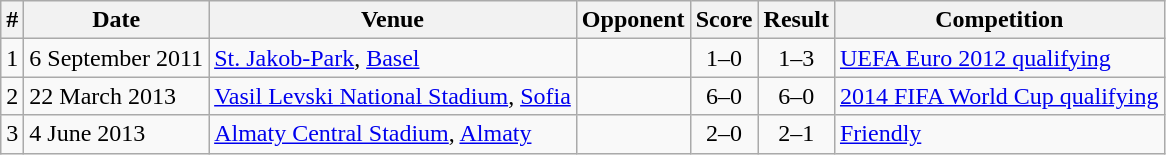<table class="wikitable">
<tr>
<th>#</th>
<th>Date</th>
<th>Venue</th>
<th>Opponent</th>
<th>Score</th>
<th>Result</th>
<th>Competition</th>
</tr>
<tr>
<td>1</td>
<td>6 September 2011</td>
<td><a href='#'>St. Jakob-Park</a>, <a href='#'>Basel</a></td>
<td></td>
<td align=center>1–0</td>
<td align=center>1–3</td>
<td><a href='#'>UEFA Euro 2012 qualifying</a></td>
</tr>
<tr>
<td>2</td>
<td>22 March 2013</td>
<td><a href='#'>Vasil Levski National Stadium</a>, <a href='#'>Sofia</a></td>
<td></td>
<td align=center>6–0</td>
<td align=center>6–0</td>
<td><a href='#'>2014 FIFA World Cup qualifying</a></td>
</tr>
<tr>
<td>3</td>
<td>4 June 2013</td>
<td><a href='#'>Almaty Central Stadium</a>, <a href='#'>Almaty</a></td>
<td></td>
<td align=center>2–0</td>
<td align=center>2–1</td>
<td><a href='#'>Friendly</a></td>
</tr>
</table>
